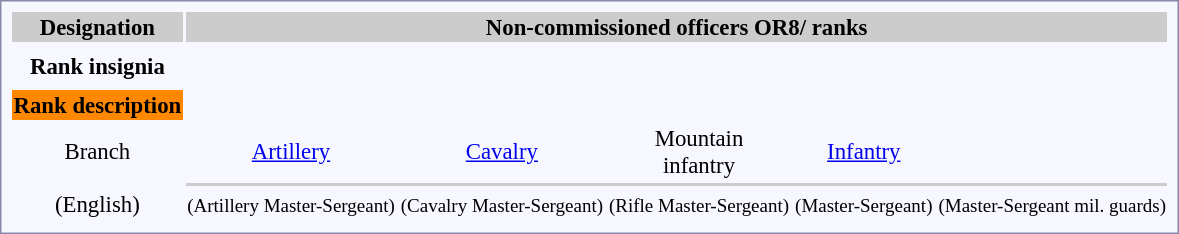<table style="border:1px solid #8888aa; background-color:#f7f8ff; padding:5px; font-size:95%; margin: 0px 12px 12px 0px;">
<tr bgcolor="#CCCCCC">
<th>Designation</th>
<th colspan=5><strong>Non-commissioned officers OR8/</strong>  <strong>ranks</strong></th>
</tr>
<tr align="center">
<th></th>
<th rowspan=3></th>
<th rowspan=3></th>
<th rowspan=3></th>
<th rowspan=3></th>
<th rowspan=3></th>
</tr>
<tr align="center">
<th rowspan=1>Rank insignia</th>
</tr>
<tr align="center">
<th></th>
</tr>
<tr align="center">
<th style="background:#ff8800; color:black;">Rank description</th>
<td colspan=1></td>
<td colspan=1></td>
<td colspan=1></td>
<td colspan=2></td>
</tr>
<tr align="center">
<td>Branch</td>
<td><a href='#'>Artillery</a></td>
<td><a href='#'>Cavalry</a></td>
<td>Mountain<br>infantry</td>
<td><a href='#'>Infantry</a></td>
<td></td>
</tr>
<tr align="center">
<td></td>
<td colspan=5 bgcolor="#CCCCCC"></td>
</tr>
<tr align="center">
<td>(English)</td>
<td><small>(Artillery Master-Sergeant)</small></td>
<td><small>(Cavalry Master-Sergeant)</small></td>
<td><small>(Rifle Master-Sergeant)</small></td>
<td><small>(Master-Sergeant)</small></td>
<td><small>(Master-Sergeant mil. guards)</small></td>
</tr>
<tr align="center">
</tr>
</table>
